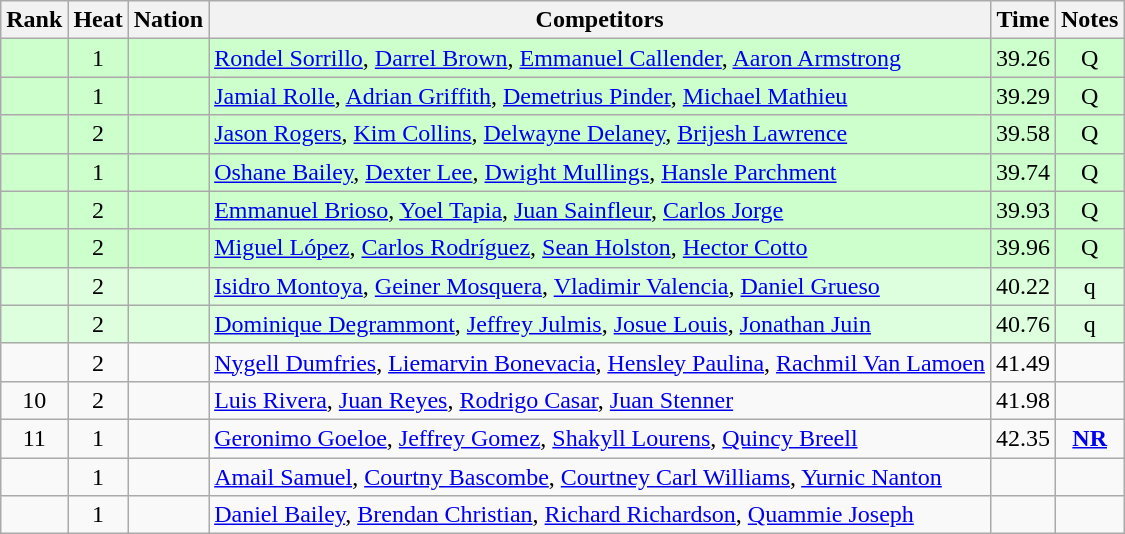<table class="wikitable sortable" style="text-align:center">
<tr>
<th>Rank</th>
<th>Heat</th>
<th>Nation</th>
<th>Competitors</th>
<th>Time</th>
<th>Notes</th>
</tr>
<tr bgcolor=ccffcc>
<td></td>
<td>1</td>
<td align=left></td>
<td align=left><a href='#'>Rondel Sorrillo</a>, <a href='#'>Darrel Brown</a>, <a href='#'>Emmanuel Callender</a>, <a href='#'>Aaron Armstrong</a></td>
<td>39.26</td>
<td>Q</td>
</tr>
<tr bgcolor=ccffcc>
<td></td>
<td>1</td>
<td align=left></td>
<td align=left><a href='#'>Jamial Rolle</a>, <a href='#'>Adrian Griffith</a>, <a href='#'>Demetrius Pinder</a>, <a href='#'>Michael Mathieu</a></td>
<td>39.29</td>
<td>Q</td>
</tr>
<tr bgcolor=ccffcc>
<td></td>
<td>2</td>
<td align=left></td>
<td align=left><a href='#'>Jason Rogers</a>, <a href='#'>Kim Collins</a>, <a href='#'>Delwayne Delaney</a>, <a href='#'>Brijesh Lawrence</a></td>
<td>39.58</td>
<td>Q</td>
</tr>
<tr bgcolor=ccffcc>
<td></td>
<td>1</td>
<td align=left></td>
<td align=left><a href='#'>Oshane Bailey</a>, <a href='#'>Dexter Lee</a>, <a href='#'>Dwight Mullings</a>, <a href='#'>Hansle Parchment</a></td>
<td>39.74</td>
<td>Q</td>
</tr>
<tr bgcolor=ccffcc>
<td></td>
<td>2</td>
<td align=left></td>
<td align=left><a href='#'>Emmanuel Brioso</a>, <a href='#'>Yoel Tapia</a>, <a href='#'>Juan Sainfleur</a>, <a href='#'>Carlos Jorge</a></td>
<td>39.93</td>
<td>Q</td>
</tr>
<tr bgcolor=ccffcc>
<td></td>
<td>2</td>
<td align=left></td>
<td align=left><a href='#'>Miguel López</a>, <a href='#'>Carlos Rodríguez</a>, <a href='#'>Sean Holston</a>, <a href='#'>Hector Cotto</a></td>
<td>39.96</td>
<td>Q</td>
</tr>
<tr bgcolor=ddffdd>
<td></td>
<td>2</td>
<td align=left></td>
<td align=left><a href='#'>Isidro Montoya</a>, <a href='#'>Geiner Mosquera</a>, <a href='#'>Vladimir Valencia</a>, <a href='#'>Daniel Grueso</a></td>
<td>40.22</td>
<td>q</td>
</tr>
<tr bgcolor=ddffdd>
<td></td>
<td>2</td>
<td align=left></td>
<td align=left><a href='#'>Dominique Degrammont</a>, <a href='#'>Jeffrey Julmis</a>, <a href='#'>Josue Louis</a>, <a href='#'>Jonathan Juin</a></td>
<td>40.76</td>
<td>q</td>
</tr>
<tr>
<td></td>
<td>2</td>
<td align=left></td>
<td align=left><a href='#'>Nygell Dumfries</a>, <a href='#'>Liemarvin Bonevacia</a>, <a href='#'>Hensley Paulina</a>, <a href='#'>Rachmil Van Lamoen</a></td>
<td>41.49</td>
<td></td>
</tr>
<tr>
<td>10</td>
<td>2</td>
<td align=left></td>
<td align=left><a href='#'>Luis Rivera</a>, <a href='#'>Juan Reyes</a>, <a href='#'>Rodrigo Casar</a>, <a href='#'>Juan Stenner</a></td>
<td>41.98</td>
<td></td>
</tr>
<tr>
<td>11</td>
<td>1</td>
<td align=left></td>
<td align=left><a href='#'>Geronimo Goeloe</a>, <a href='#'>Jeffrey Gomez</a>, <a href='#'>Shakyll Lourens</a>, <a href='#'>Quincy Breell</a></td>
<td>42.35</td>
<td><strong><a href='#'>NR</a></strong></td>
</tr>
<tr>
<td></td>
<td>1</td>
<td align=left></td>
<td align=left><a href='#'>Amail Samuel</a>, <a href='#'>Courtny Bascombe</a>, <a href='#'>Courtney Carl Williams</a>, <a href='#'>Yurnic Nanton</a></td>
<td></td>
<td></td>
</tr>
<tr>
<td></td>
<td>1</td>
<td align=left></td>
<td align=left><a href='#'>Daniel Bailey</a>, <a href='#'>Brendan Christian</a>, <a href='#'>Richard Richardson</a>, <a href='#'>Quammie Joseph</a></td>
<td></td>
<td></td>
</tr>
</table>
